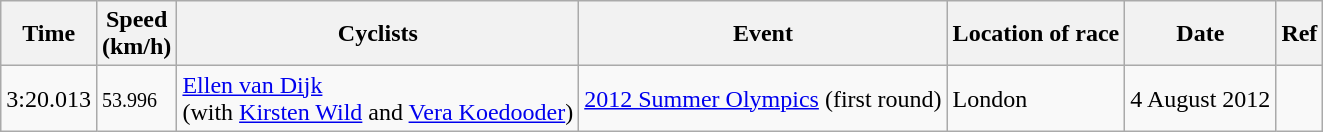<table class="wikitable">
<tr>
<th>Time</th>
<th>Speed<br>(km/h)</th>
<th>Cyclists</th>
<th>Event</th>
<th>Location of race</th>
<th>Date</th>
<th>Ref</th>
</tr>
<tr>
<td>3:20.013</td>
<td><small>53.996</small></td>
<td><a href='#'>Ellen van Dijk</a><br>(with <a href='#'>Kirsten Wild</a> and <a href='#'>Vera Koedooder</a>)</td>
<td><a href='#'>2012 Summer Olympics</a> (first round)</td>
<td> London</td>
<td>4 August 2012</td>
<td></td>
</tr>
</table>
